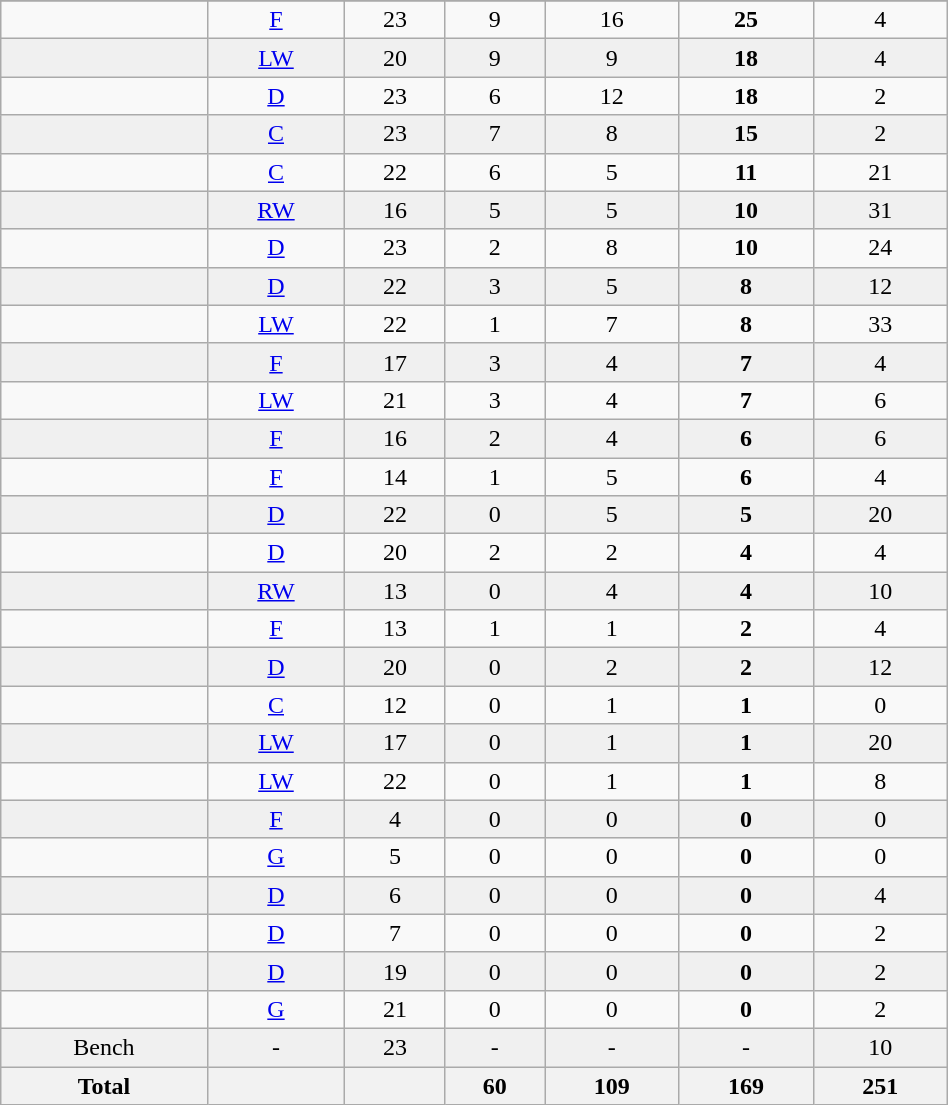<table class="wikitable sortable" width ="50%">
<tr align="center">
</tr>
<tr align="center" bgcolor="">
<td></td>
<td><a href='#'>F</a></td>
<td>23</td>
<td>9</td>
<td>16</td>
<td><strong>25</strong></td>
<td>4</td>
</tr>
<tr align="center" bgcolor="f0f0f0">
<td></td>
<td><a href='#'>LW</a></td>
<td>20</td>
<td>9</td>
<td>9</td>
<td><strong>18</strong></td>
<td>4</td>
</tr>
<tr align="center" bgcolor="">
<td></td>
<td><a href='#'>D</a></td>
<td>23</td>
<td>6</td>
<td>12</td>
<td><strong>18</strong></td>
<td>2</td>
</tr>
<tr align="center" bgcolor="f0f0f0">
<td></td>
<td><a href='#'>C</a></td>
<td>23</td>
<td>7</td>
<td>8</td>
<td><strong>15</strong></td>
<td>2</td>
</tr>
<tr align="center" bgcolor="">
<td></td>
<td><a href='#'>C</a></td>
<td>22</td>
<td>6</td>
<td>5</td>
<td><strong>11</strong></td>
<td>21</td>
</tr>
<tr align="center" bgcolor="f0f0f0">
<td></td>
<td><a href='#'>RW</a></td>
<td>16</td>
<td>5</td>
<td>5</td>
<td><strong>10</strong></td>
<td>31</td>
</tr>
<tr align="center" bgcolor="">
<td></td>
<td><a href='#'>D</a></td>
<td>23</td>
<td>2</td>
<td>8</td>
<td><strong>10</strong></td>
<td>24</td>
</tr>
<tr align="center" bgcolor="f0f0f0">
<td></td>
<td><a href='#'>D</a></td>
<td>22</td>
<td>3</td>
<td>5</td>
<td><strong>8</strong></td>
<td>12</td>
</tr>
<tr align="center" bgcolor="">
<td></td>
<td><a href='#'>LW</a></td>
<td>22</td>
<td>1</td>
<td>7</td>
<td><strong>8</strong></td>
<td>33</td>
</tr>
<tr align="center" bgcolor="f0f0f0">
<td></td>
<td><a href='#'>F</a></td>
<td>17</td>
<td>3</td>
<td>4</td>
<td><strong>7</strong></td>
<td>4</td>
</tr>
<tr align="center" bgcolor="">
<td></td>
<td><a href='#'>LW</a></td>
<td>21</td>
<td>3</td>
<td>4</td>
<td><strong>7</strong></td>
<td>6</td>
</tr>
<tr align="center" bgcolor="f0f0f0">
<td></td>
<td><a href='#'>F</a></td>
<td>16</td>
<td>2</td>
<td>4</td>
<td><strong>6</strong></td>
<td>6</td>
</tr>
<tr align="center" bgcolor="">
<td></td>
<td><a href='#'>F</a></td>
<td>14</td>
<td>1</td>
<td>5</td>
<td><strong>6</strong></td>
<td>4</td>
</tr>
<tr align="center" bgcolor="f0f0f0">
<td></td>
<td><a href='#'>D</a></td>
<td>22</td>
<td>0</td>
<td>5</td>
<td><strong>5</strong></td>
<td>20</td>
</tr>
<tr align="center" bgcolor="">
<td></td>
<td><a href='#'>D</a></td>
<td>20</td>
<td>2</td>
<td>2</td>
<td><strong>4</strong></td>
<td>4</td>
</tr>
<tr align="center" bgcolor="f0f0f0">
<td></td>
<td><a href='#'>RW</a></td>
<td>13</td>
<td>0</td>
<td>4</td>
<td><strong>4</strong></td>
<td>10</td>
</tr>
<tr align="center" bgcolor="">
<td></td>
<td><a href='#'>F</a></td>
<td>13</td>
<td>1</td>
<td>1</td>
<td><strong>2</strong></td>
<td>4</td>
</tr>
<tr align="center" bgcolor="f0f0f0">
<td></td>
<td><a href='#'>D</a></td>
<td>20</td>
<td>0</td>
<td>2</td>
<td><strong>2</strong></td>
<td>12</td>
</tr>
<tr align="center" bgcolor="">
<td></td>
<td><a href='#'>C</a></td>
<td>12</td>
<td>0</td>
<td>1</td>
<td><strong>1</strong></td>
<td>0</td>
</tr>
<tr align="center" bgcolor="f0f0f0">
<td></td>
<td><a href='#'>LW</a></td>
<td>17</td>
<td>0</td>
<td>1</td>
<td><strong>1</strong></td>
<td>20</td>
</tr>
<tr align="center" bgcolor="">
<td></td>
<td><a href='#'>LW</a></td>
<td>22</td>
<td>0</td>
<td>1</td>
<td><strong>1</strong></td>
<td>8</td>
</tr>
<tr align="center" bgcolor="f0f0f0">
<td></td>
<td><a href='#'>F</a></td>
<td>4</td>
<td>0</td>
<td>0</td>
<td><strong>0</strong></td>
<td>0</td>
</tr>
<tr align="center" bgcolor="">
<td></td>
<td><a href='#'>G</a></td>
<td>5</td>
<td>0</td>
<td>0</td>
<td><strong>0</strong></td>
<td>0</td>
</tr>
<tr align="center" bgcolor="f0f0f0">
<td></td>
<td><a href='#'>D</a></td>
<td>6</td>
<td>0</td>
<td>0</td>
<td><strong>0</strong></td>
<td>4</td>
</tr>
<tr align="center" bgcolor="">
<td></td>
<td><a href='#'>D</a></td>
<td>7</td>
<td>0</td>
<td>0</td>
<td><strong>0</strong></td>
<td>2</td>
</tr>
<tr align="center" bgcolor="f0f0f0">
<td></td>
<td><a href='#'>D</a></td>
<td>19</td>
<td>0</td>
<td>0</td>
<td><strong>0</strong></td>
<td>2</td>
</tr>
<tr align="center" bgcolor="">
<td></td>
<td><a href='#'>G</a></td>
<td>21</td>
<td>0</td>
<td>0</td>
<td><strong>0</strong></td>
<td>2</td>
</tr>
<tr align="center" bgcolor="f0f0f0">
<td>Bench</td>
<td>-</td>
<td>23</td>
<td>-</td>
<td>-</td>
<td>-</td>
<td>10</td>
</tr>
<tr>
<th>Total</th>
<th></th>
<th></th>
<th>60</th>
<th>109</th>
<th>169</th>
<th>251</th>
</tr>
</table>
